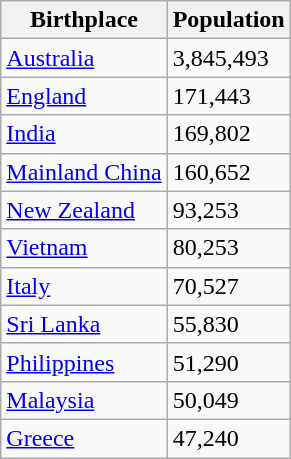<table class="wikitable" style="float:right;">
<tr>
<th>Birthplace</th>
<th>Population</th>
</tr>
<tr>
<td><a href='#'>Australia</a></td>
<td>3,845,493</td>
</tr>
<tr>
<td><a href='#'>England</a></td>
<td>171,443</td>
</tr>
<tr>
<td><a href='#'>India</a></td>
<td>169,802</td>
</tr>
<tr>
<td><a href='#'>Mainland China</a></td>
<td>160,652</td>
</tr>
<tr>
<td><a href='#'>New Zealand</a></td>
<td>93,253</td>
</tr>
<tr>
<td><a href='#'>Vietnam</a></td>
<td>80,253</td>
</tr>
<tr>
<td><a href='#'>Italy</a></td>
<td>70,527</td>
</tr>
<tr>
<td><a href='#'>Sri Lanka</a></td>
<td>55,830</td>
</tr>
<tr>
<td><a href='#'>Philippines</a></td>
<td>51,290</td>
</tr>
<tr>
<td><a href='#'>Malaysia</a></td>
<td>50,049</td>
</tr>
<tr>
<td><a href='#'>Greece</a></td>
<td>47,240</td>
</tr>
</table>
